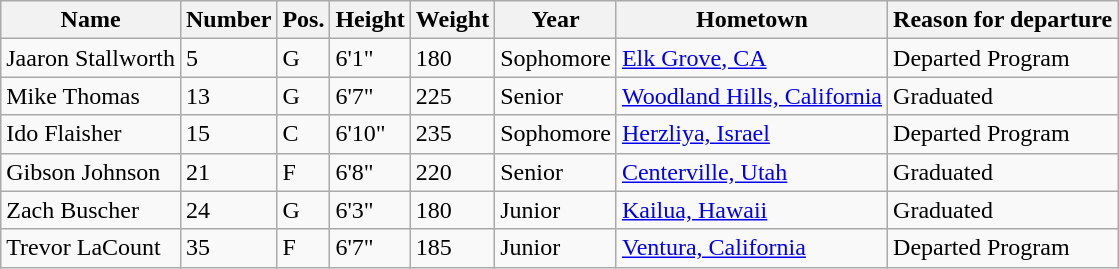<table class="wikitable sortable" border="1">
<tr>
<th>Name</th>
<th>Number</th>
<th>Pos.</th>
<th>Height</th>
<th>Weight</th>
<th>Year</th>
<th>Hometown</th>
<th class="unsortable">Reason for departure</th>
</tr>
<tr>
<td>Jaaron Stallworth</td>
<td>5</td>
<td>G</td>
<td>6'1"</td>
<td>180</td>
<td>Sophomore</td>
<td><a href='#'>Elk Grove, CA</a></td>
<td>Departed Program</td>
</tr>
<tr>
<td>Mike Thomas</td>
<td>13</td>
<td>G</td>
<td>6'7"</td>
<td>225</td>
<td>Senior</td>
<td><a href='#'>Woodland Hills, California</a></td>
<td>Graduated</td>
</tr>
<tr>
<td>Ido Flaisher</td>
<td>15</td>
<td>C</td>
<td>6'10"</td>
<td>235</td>
<td>Sophomore</td>
<td><a href='#'>Herzliya, Israel</a></td>
<td>Departed Program</td>
</tr>
<tr>
<td>Gibson Johnson</td>
<td>21</td>
<td>F</td>
<td>6'8"</td>
<td>220</td>
<td>Senior</td>
<td><a href='#'>Centerville, Utah</a></td>
<td>Graduated</td>
</tr>
<tr>
<td>Zach Buscher</td>
<td>24</td>
<td>G</td>
<td>6'3"</td>
<td>180</td>
<td>Junior</td>
<td><a href='#'>Kailua, Hawaii</a></td>
<td>Graduated</td>
</tr>
<tr>
<td>Trevor LaCount</td>
<td>35</td>
<td>F</td>
<td>6'7"</td>
<td>185</td>
<td>Junior</td>
<td><a href='#'>Ventura, California</a></td>
<td>Departed Program</td>
</tr>
</table>
